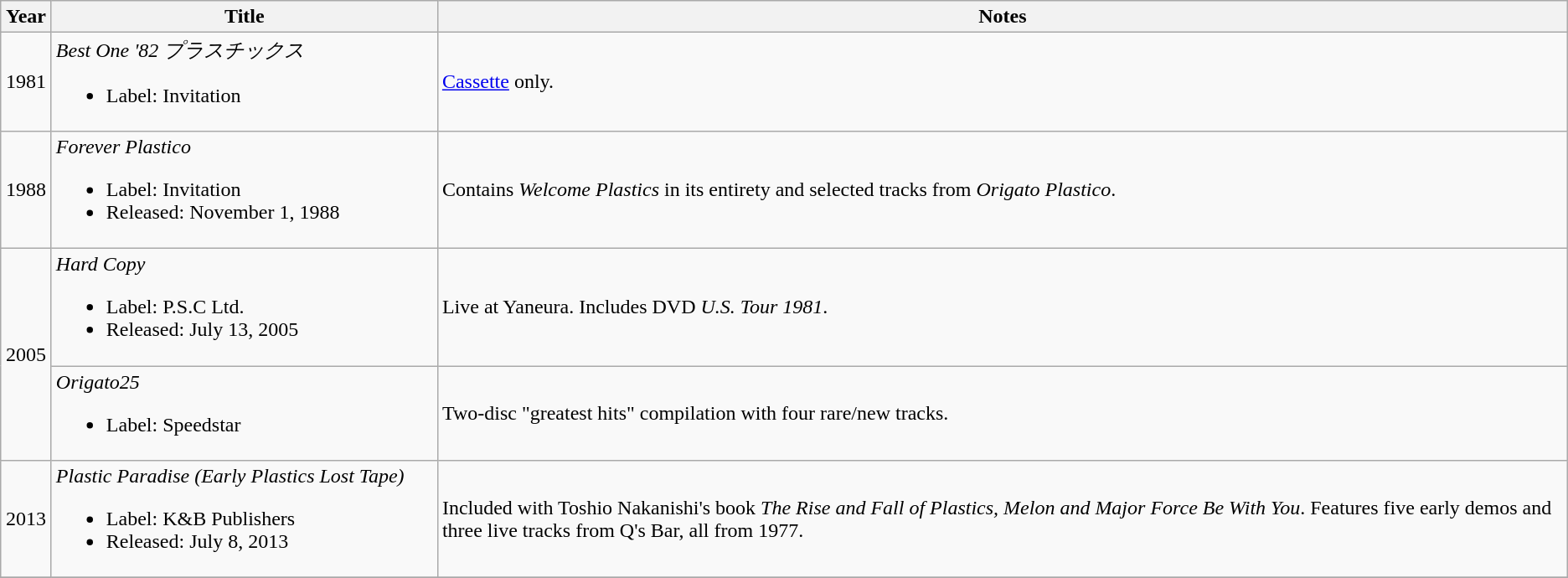<table class="wikitable">
<tr>
<th style="width:33px;">Year</th>
<th style="width:300px;">Title</th>
<th>Notes</th>
</tr>
<tr>
<td style="text-align:center;">1981</td>
<td><em>Best One '82 プラスチックス</em><br><ul><li>Label: Invitation</li></ul></td>
<td><a href='#'>Cassette</a> only.</td>
</tr>
<tr>
<td style="text-align:center;">1988</td>
<td><em>Forever Plastico</em><br><ul><li>Label: Invitation</li><li>Released: November 1, 1988</li></ul></td>
<td>Contains <em>Welcome Plastics</em> in its entirety and selected tracks from <em>Origato Plastico</em>.</td>
</tr>
<tr>
<td style="text-align:center;" rowspan="2">2005</td>
<td><em>Hard Copy</em><br><ul><li>Label: P.S.C Ltd.</li><li>Released: July 13, 2005</li></ul></td>
<td>Live at Yaneura. Includes DVD <em>U.S. Tour 1981</em>.</td>
</tr>
<tr>
<td><em>Origato25</em><br><ul><li>Label: Speedstar</li></ul></td>
<td>Two-disc "greatest hits" compilation with four rare/new tracks.</td>
</tr>
<tr>
<td style="text-align:center;">2013</td>
<td><em>Plastic Paradise (Early Plastics Lost Tape)</em><br><ul><li>Label: K&B Publishers</li><li>Released: July 8, 2013</li></ul></td>
<td>Included with Toshio Nakanishi's book <em>The Rise and Fall of Plastics, Melon and Major Force Be With You</em>. Features five early demos and three live tracks from Q's Bar, all from 1977.</td>
</tr>
<tr>
</tr>
</table>
